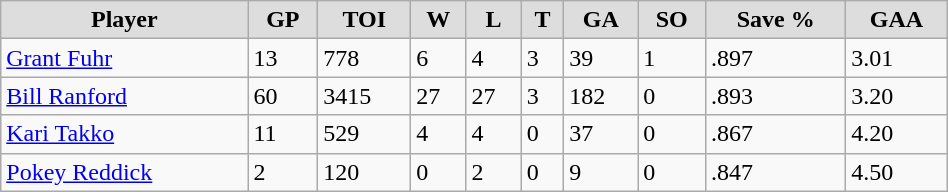<table class="wikitable" style="width:50%;">
<tr style="text-align:center; background:#ddd;">
<td><strong>Player</strong></td>
<td><strong>GP</strong></td>
<td><strong>TOI</strong></td>
<td><strong>W</strong></td>
<td><strong>L</strong></td>
<td><strong>T</strong></td>
<td><strong>GA</strong></td>
<td><strong>SO</strong></td>
<td><strong>Save %</strong></td>
<td><strong>GAA</strong></td>
</tr>
<tr>
<td><a href='#'>Grant Fuhr</a></td>
<td>13</td>
<td>778</td>
<td>6</td>
<td>4</td>
<td>3</td>
<td>39</td>
<td>1</td>
<td>.897</td>
<td>3.01</td>
</tr>
<tr>
<td><a href='#'>Bill Ranford</a></td>
<td>60</td>
<td>3415</td>
<td>27</td>
<td>27</td>
<td>3</td>
<td>182</td>
<td>0</td>
<td>.893</td>
<td>3.20</td>
</tr>
<tr>
<td><a href='#'>Kari Takko</a></td>
<td>11</td>
<td>529</td>
<td>4</td>
<td>4</td>
<td>0</td>
<td>37</td>
<td>0</td>
<td>.867</td>
<td>4.20</td>
</tr>
<tr>
<td><a href='#'>Pokey Reddick</a></td>
<td>2</td>
<td>120</td>
<td>0</td>
<td>2</td>
<td>0</td>
<td>9</td>
<td>0</td>
<td>.847</td>
<td>4.50</td>
</tr>
</table>
